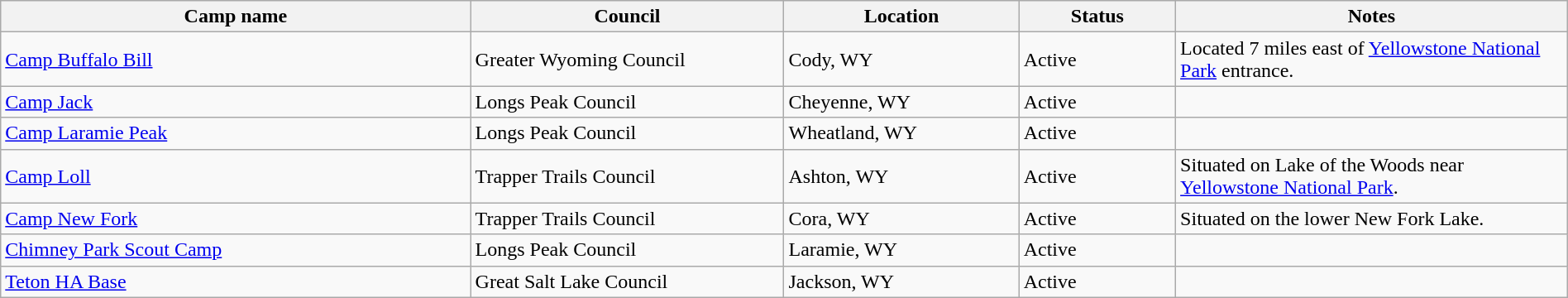<table class="wikitable sortable" border="1" width="100%">
<tr>
<th scope="col" width="30%">Camp name</th>
<th scope="col" width="20%">Council</th>
<th scope="col" width="15%">Location</th>
<th scope="col" width="10%">Status</th>
<th scope="col" width="25%"  class="unsortable">Notes</th>
</tr>
<tr>
<td><a href='#'>Camp Buffalo Bill</a></td>
<td>Greater Wyoming Council</td>
<td>Cody, WY</td>
<td>Active</td>
<td>Located 7 miles east of <a href='#'>Yellowstone National Park</a> entrance.</td>
</tr>
<tr>
<td><a href='#'>Camp Jack</a></td>
<td>Longs Peak Council</td>
<td>Cheyenne, WY</td>
<td>Active</td>
<td></td>
</tr>
<tr>
<td><a href='#'>Camp Laramie Peak</a></td>
<td>Longs Peak Council</td>
<td>Wheatland, WY</td>
<td>Active</td>
<td></td>
</tr>
<tr>
<td><a href='#'>Camp Loll</a></td>
<td>Trapper Trails Council</td>
<td>Ashton, WY</td>
<td>Active</td>
<td>Situated on Lake of the Woods near <a href='#'>Yellowstone National Park</a>.</td>
</tr>
<tr>
<td><a href='#'>Camp New Fork</a></td>
<td>Trapper Trails Council</td>
<td>Cora, WY</td>
<td>Active</td>
<td>Situated on the lower New Fork Lake.</td>
</tr>
<tr>
<td><a href='#'>Chimney Park Scout Camp</a></td>
<td>Longs Peak Council</td>
<td>Laramie, WY</td>
<td>Active</td>
<td></td>
</tr>
<tr>
<td><a href='#'>Teton HA Base</a></td>
<td>Great Salt Lake Council</td>
<td>Jackson, WY</td>
<td>Active</td>
<td></td>
</tr>
</table>
